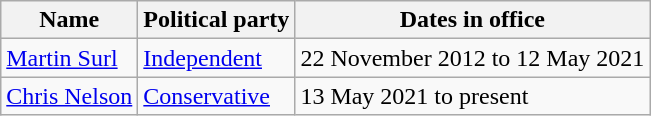<table class="wikitable">
<tr>
<th>Name</th>
<th>Political party</th>
<th>Dates in office</th>
</tr>
<tr>
<td><a href='#'>Martin Surl</a></td>
<td><a href='#'>Independent</a></td>
<td>22 November 2012 to 12 May 2021</td>
</tr>
<tr>
<td><a href='#'>Chris Nelson</a></td>
<td><a href='#'>Conservative</a></td>
<td>13 May 2021 to present</td>
</tr>
</table>
